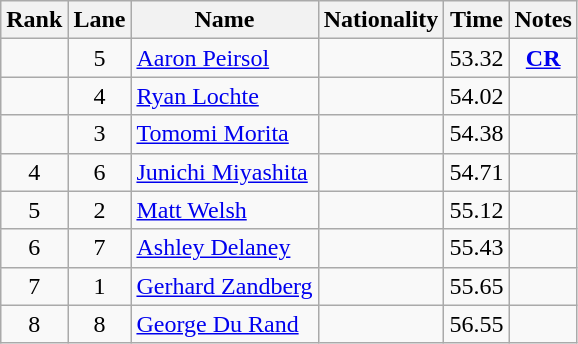<table class="wikitable sortable" style="text-align:center">
<tr>
<th>Rank</th>
<th>Lane</th>
<th>Name</th>
<th>Nationality</th>
<th>Time</th>
<th>Notes</th>
</tr>
<tr>
<td></td>
<td>5</td>
<td align=left><a href='#'>Aaron Peirsol</a></td>
<td align=left></td>
<td>53.32</td>
<td><strong><a href='#'>CR</a></strong></td>
</tr>
<tr>
<td></td>
<td>4</td>
<td align=left><a href='#'>Ryan Lochte</a></td>
<td align=left></td>
<td>54.02</td>
<td></td>
</tr>
<tr>
<td></td>
<td>3</td>
<td align=left><a href='#'>Tomomi Morita</a></td>
<td align=left></td>
<td>54.38</td>
<td></td>
</tr>
<tr>
<td>4</td>
<td>6</td>
<td align=left><a href='#'>Junichi Miyashita</a></td>
<td align=left></td>
<td>54.71</td>
<td></td>
</tr>
<tr>
<td>5</td>
<td>2</td>
<td align=left><a href='#'>Matt Welsh</a></td>
<td align=left></td>
<td>55.12</td>
<td></td>
</tr>
<tr>
<td>6</td>
<td>7</td>
<td align=left><a href='#'>Ashley Delaney</a></td>
<td align=left></td>
<td>55.43</td>
<td></td>
</tr>
<tr>
<td>7</td>
<td>1</td>
<td align=left><a href='#'>Gerhard Zandberg</a></td>
<td align=left></td>
<td>55.65</td>
<td></td>
</tr>
<tr>
<td>8</td>
<td>8</td>
<td align=left><a href='#'>George Du Rand</a></td>
<td align=left></td>
<td>56.55</td>
<td></td>
</tr>
</table>
